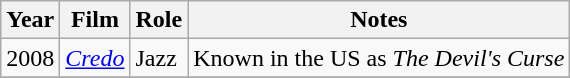<table class="wikitable">
<tr>
<th>Year</th>
<th>Film</th>
<th>Role</th>
<th>Notes</th>
</tr>
<tr>
<td rowspan="1">2008</td>
<td><em><a href='#'>Credo</a></em></td>
<td>Jazz</td>
<td>Known in the US as <em>The Devil's Curse</em></td>
</tr>
<tr>
</tr>
</table>
